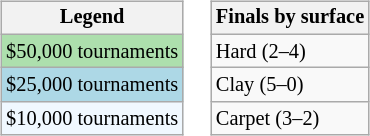<table>
<tr valign=top>
<td><br><table class=wikitable style="font-size:85%">
<tr>
<th>Legend</th>
</tr>
<tr style="background:#addfad;">
<td>$50,000 tournaments</td>
</tr>
<tr style="background:lightblue;">
<td>$25,000 tournaments</td>
</tr>
<tr style="background:#f0f8ff;">
<td>$10,000 tournaments</td>
</tr>
</table>
</td>
<td><br><table class=wikitable style="font-size:85%">
<tr>
<th>Finals by surface</th>
</tr>
<tr>
<td>Hard (2–4)</td>
</tr>
<tr>
<td>Clay (5–0)</td>
</tr>
<tr>
<td>Carpet (3–2)</td>
</tr>
</table>
</td>
</tr>
</table>
